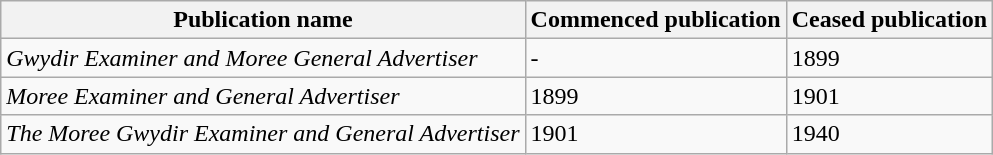<table class="wikitable sortable">
<tr>
<th>Publication name</th>
<th>Commenced publication</th>
<th>Ceased publication</th>
</tr>
<tr>
<td><em>Gwydir Examiner and Moree General Advertiser</em></td>
<td>-</td>
<td>1899</td>
</tr>
<tr>
<td><em>Moree Examiner and General Advertiser</em></td>
<td>1899</td>
<td>1901</td>
</tr>
<tr>
<td><em>The Moree Gwydir Examiner and General Advertiser</em></td>
<td>1901</td>
<td>1940</td>
</tr>
</table>
